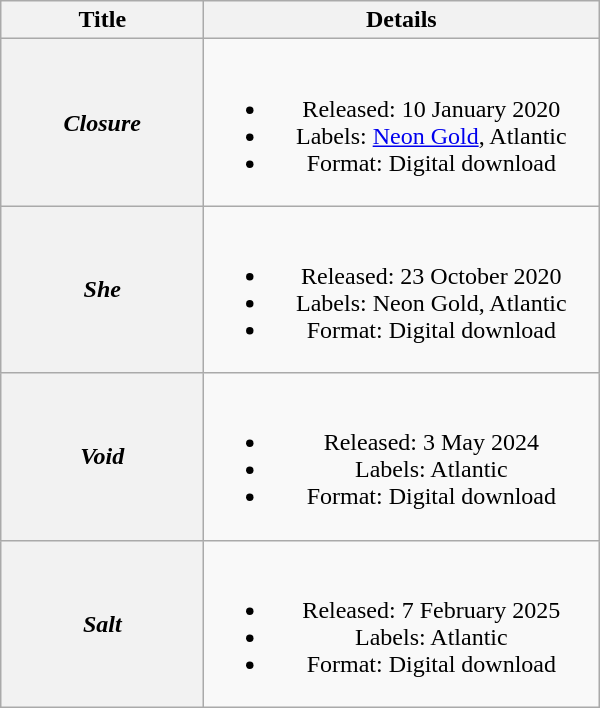<table class="wikitable plainrowheaders" style="text-align:center;">
<tr>
<th scope="col" style="width:8em;">Title</th>
<th scope="col" style="width:16em;">Details</th>
</tr>
<tr>
<th scope="row"><em>Closure</em></th>
<td><br><ul><li>Released: 10 January 2020</li><li>Labels: <a href='#'>Neon Gold</a>, Atlantic</li><li>Format: Digital download</li></ul></td>
</tr>
<tr>
<th scope="row"><em>She</em></th>
<td><br><ul><li>Released: 23 October 2020</li><li>Labels: Neon Gold, Atlantic</li><li>Format: Digital download</li></ul></td>
</tr>
<tr>
<th scope="row"><em>Void</em></th>
<td><br><ul><li>Released: 3 May 2024</li><li>Labels: Atlantic</li><li>Format: Digital download</li></ul></td>
</tr>
<tr>
<th scope="row"><em>Salt</em></th>
<td><br><ul><li>Released: 7 February 2025</li><li>Labels: Atlantic</li><li>Format: Digital download</li></ul></td>
</tr>
</table>
